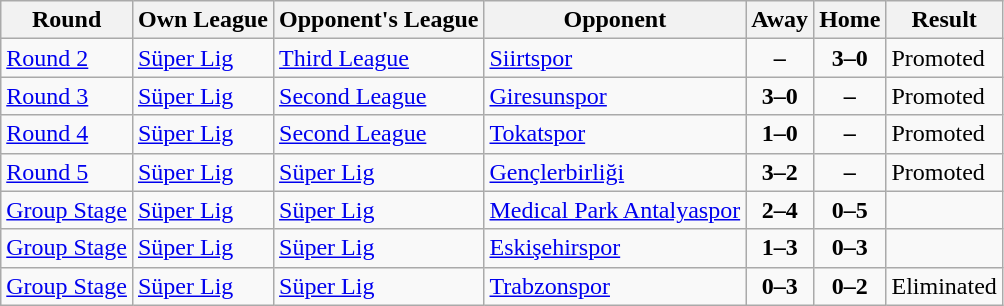<table class="wikitable" style="text-align: left;">
<tr>
<th>Round</th>
<th>Own League</th>
<th>Opponent's League</th>
<th>Opponent</th>
<th>Away</th>
<th>Home</th>
<th>Result</th>
</tr>
<tr>
<td><a href='#'>Round 2</a></td>
<td><a href='#'>Süper Lig</a></td>
<td><a href='#'>Third League</a></td>
<td><a href='#'>Siirtspor</a></td>
<td align="center"><strong>–</strong></td>
<td align="center"><strong>3–0</strong></td>
<td>Promoted</td>
</tr>
<tr>
<td><a href='#'>Round 3</a></td>
<td><a href='#'>Süper Lig</a></td>
<td><a href='#'>Second League</a></td>
<td><a href='#'>Giresunspor</a></td>
<td align="center"><strong>3–0</strong></td>
<td align="center"><strong>–</strong></td>
<td>Promoted</td>
</tr>
<tr>
<td><a href='#'>Round 4</a></td>
<td><a href='#'>Süper Lig</a></td>
<td><a href='#'>Second League</a></td>
<td><a href='#'>Tokatspor</a></td>
<td align="center"><strong>1–0</strong></td>
<td align="center"><strong>–</strong></td>
<td>Promoted</td>
</tr>
<tr>
<td><a href='#'>Round 5</a></td>
<td><a href='#'>Süper Lig</a></td>
<td><a href='#'>Süper Lig</a></td>
<td><a href='#'>Gençlerbirliği</a></td>
<td align="center"><strong>3–2</strong></td>
<td align="center"><strong>–</strong></td>
<td>Promoted</td>
</tr>
<tr>
<td><a href='#'>Group Stage</a></td>
<td><a href='#'>Süper Lig</a></td>
<td><a href='#'>Süper Lig</a></td>
<td><a href='#'>Medical Park Antalyaspor</a></td>
<td align="center"><strong>2–4</strong></td>
<td align="center"><strong>0–5</strong></td>
<td></td>
</tr>
<tr>
<td><a href='#'>Group Stage</a></td>
<td><a href='#'>Süper Lig</a></td>
<td><a href='#'>Süper Lig</a></td>
<td><a href='#'>Eskişehirspor</a></td>
<td align="center"><strong>1–3</strong></td>
<td align="center"><strong>0–3</strong></td>
<td></td>
</tr>
<tr>
<td><a href='#'>Group Stage</a></td>
<td><a href='#'>Süper Lig</a></td>
<td><a href='#'>Süper Lig</a></td>
<td><a href='#'>Trabzonspor</a></td>
<td align="center"><strong>0–3</strong></td>
<td align="center"><strong>0–2</strong></td>
<td>Eliminated</td>
</tr>
</table>
